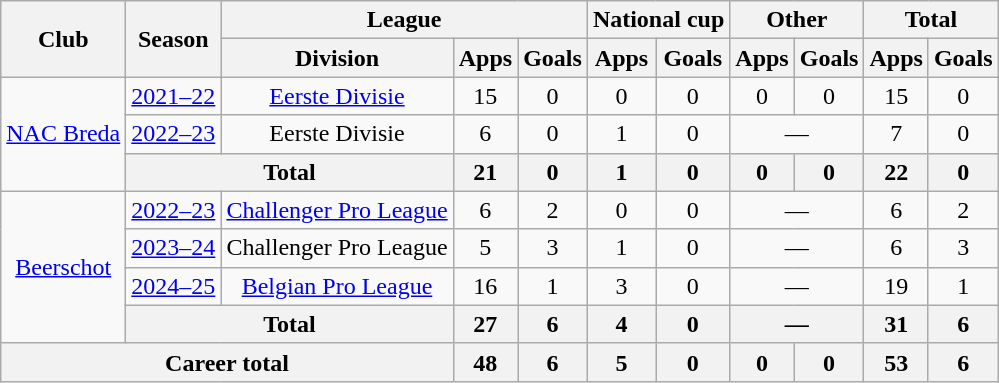<table class="wikitable" style="text-align:center">
<tr>
<th rowspan="2">Club</th>
<th rowspan="2">Season</th>
<th colspan="3">League</th>
<th colspan="2">National cup</th>
<th colspan="2">Other</th>
<th colspan="2">Total</th>
</tr>
<tr>
<th>Division</th>
<th>Apps</th>
<th>Goals</th>
<th>Apps</th>
<th>Goals</th>
<th>Apps</th>
<th>Goals</th>
<th>Apps</th>
<th>Goals</th>
</tr>
<tr>
<td rowspan="3"><a href='#'>NAC Breda</a></td>
<td><a href='#'>2021–22</a></td>
<td><a href='#'>Eerste Divisie</a></td>
<td>15</td>
<td>0</td>
<td>0</td>
<td>0</td>
<td>0</td>
<td>0</td>
<td>15</td>
<td>0</td>
</tr>
<tr>
<td><a href='#'>2022–23</a></td>
<td>Eerste Divisie</td>
<td>6</td>
<td>0</td>
<td>1</td>
<td>0</td>
<td colspan="2">—</td>
<td>7</td>
<td>0</td>
</tr>
<tr>
<th colspan="2">Total</th>
<th>21</th>
<th>0</th>
<th>1</th>
<th>0</th>
<th>0</th>
<th>0</th>
<th>22</th>
<th>0</th>
</tr>
<tr>
<td rowspan="4"><a href='#'>Beerschot</a></td>
<td><a href='#'>2022–23</a></td>
<td><a href='#'>Challenger Pro League</a></td>
<td>6</td>
<td>2</td>
<td>0</td>
<td>0</td>
<td colspan="2">—</td>
<td>6</td>
<td>2</td>
</tr>
<tr>
<td><a href='#'>2023–24</a></td>
<td>Challenger Pro League</td>
<td>5</td>
<td>3</td>
<td>1</td>
<td>0</td>
<td colspan="2">—</td>
<td>6</td>
<td>3</td>
</tr>
<tr>
<td><a href='#'>2024–25</a></td>
<td><a href='#'>Belgian Pro League</a></td>
<td>16</td>
<td>1</td>
<td>3</td>
<td>0</td>
<td colspan="2">—</td>
<td>19</td>
<td>1</td>
</tr>
<tr>
<th colspan="2">Total</th>
<th>27</th>
<th>6</th>
<th>4</th>
<th>0</th>
<th colspan="2">—</th>
<th>31</th>
<th>6</th>
</tr>
<tr>
<th colspan="3">Career total</th>
<th>48</th>
<th>6</th>
<th>5</th>
<th>0</th>
<th>0</th>
<th>0</th>
<th>53</th>
<th>6</th>
</tr>
</table>
